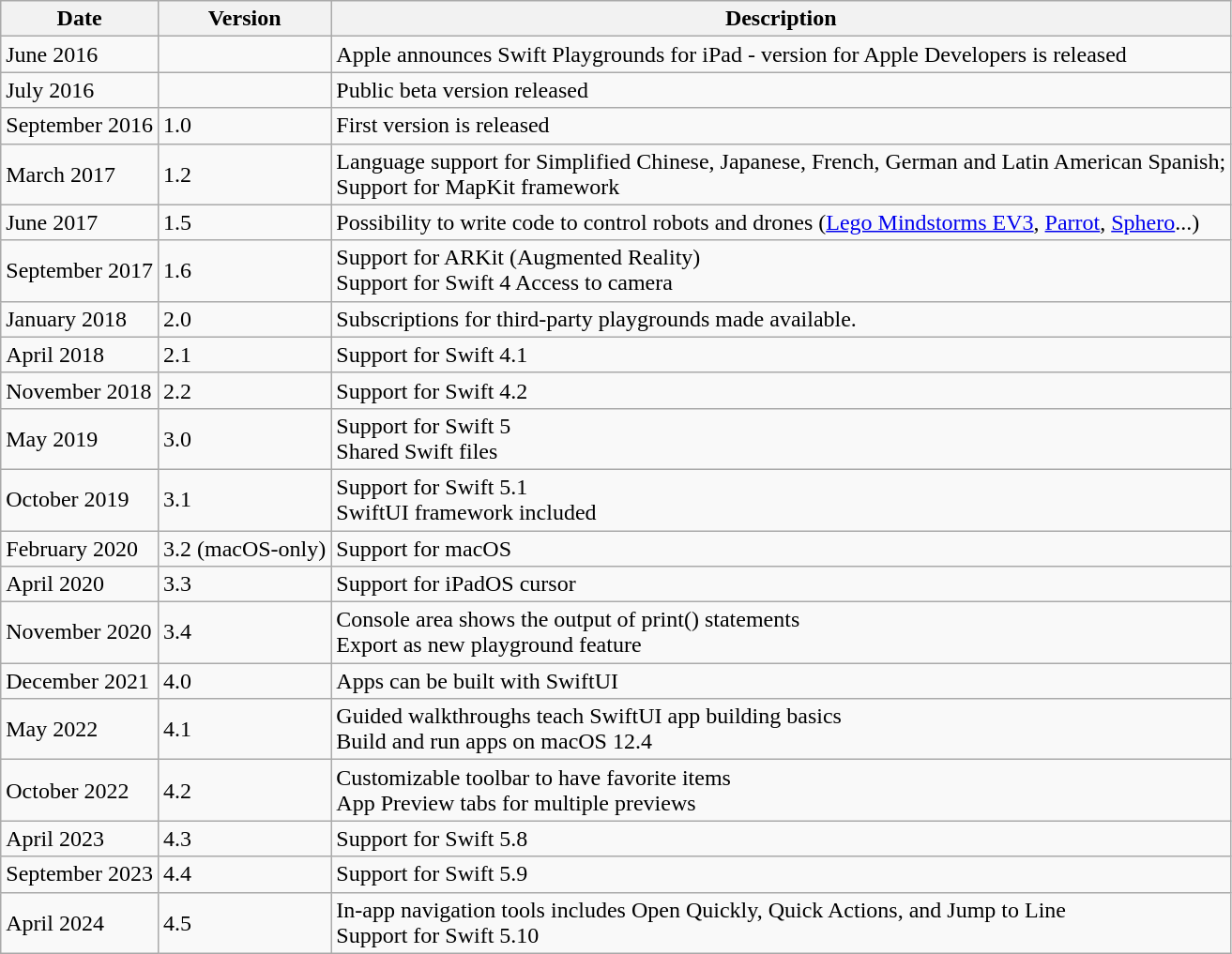<table class="wikitable">
<tr>
<th>Date</th>
<th>Version</th>
<th>Description</th>
</tr>
<tr>
<td>June 2016</td>
<td></td>
<td>Apple announces Swift Playgrounds for iPad - version for Apple Developers is released</td>
</tr>
<tr>
<td>July 2016</td>
<td></td>
<td>Public beta version released</td>
</tr>
<tr>
<td>September 2016</td>
<td>1.0</td>
<td>First version is released</td>
</tr>
<tr>
<td>March 2017</td>
<td>1.2</td>
<td>Language support for Simplified Chinese, Japanese, French, German and Latin American Spanish;<br>Support for MapKit framework</td>
</tr>
<tr>
<td>June 2017</td>
<td>1.5</td>
<td>Possibility to write code to control robots and drones (<a href='#'>Lego Mindstorms EV3</a>, <a href='#'>Parrot</a>, <a href='#'>Sphero</a>...)</td>
</tr>
<tr>
<td>September 2017</td>
<td>1.6</td>
<td>Support for ARKit (Augmented Reality)<br>Support for Swift 4
Access to camera</td>
</tr>
<tr>
<td>January 2018</td>
<td>2.0</td>
<td>Subscriptions for third-party playgrounds made available.</td>
</tr>
<tr>
<td>April 2018</td>
<td>2.1</td>
<td>Support for Swift 4.1</td>
</tr>
<tr>
<td>November 2018</td>
<td>2.2</td>
<td>Support for Swift 4.2</td>
</tr>
<tr>
<td>May 2019</td>
<td>3.0</td>
<td>Support for Swift 5<br>Shared Swift files</td>
</tr>
<tr>
<td>October 2019</td>
<td>3.1</td>
<td>Support for Swift 5.1<br>SwiftUI framework included</td>
</tr>
<tr>
<td>February 2020</td>
<td>3.2 (macOS-only)</td>
<td>Support for macOS</td>
</tr>
<tr>
<td>April 2020</td>
<td>3.3</td>
<td>Support for iPadOS cursor</td>
</tr>
<tr>
<td>November 2020</td>
<td>3.4</td>
<td>Console area shows the output of print() statements<br>Export as new playground feature</td>
</tr>
<tr>
<td>December 2021</td>
<td>4.0</td>
<td>Apps can be built with SwiftUI</td>
</tr>
<tr>
<td>May 2022</td>
<td>4.1</td>
<td>Guided walkthroughs teach SwiftUI app building basics<br>Build and run apps on macOS 12.4</td>
</tr>
<tr>
<td>October 2022</td>
<td>4.2</td>
<td>Customizable toolbar to have favorite items<br>App Preview tabs for multiple previews</td>
</tr>
<tr>
<td>April 2023</td>
<td>4.3</td>
<td>Support for Swift 5.8</td>
</tr>
<tr>
<td>September 2023</td>
<td>4.4</td>
<td>Support for Swift 5.9</td>
</tr>
<tr>
<td>April 2024</td>
<td>4.5</td>
<td>In-app navigation tools includes Open Quickly, Quick Actions, and Jump to Line<br>Support for Swift 5.10</td>
</tr>
</table>
